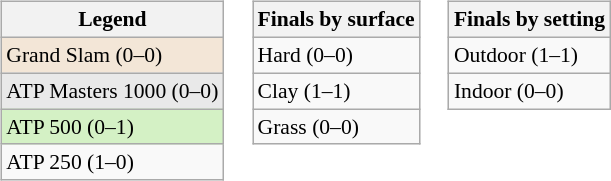<table>
<tr valign="top">
<td><br><table class=wikitable style=font-size:90%>
<tr>
<th>Legend</th>
</tr>
<tr style="background:#f3e6d7;">
<td>Grand Slam (0–0)</td>
</tr>
<tr style="background:#e9e9e9;">
<td>ATP Masters 1000 (0–0)</td>
</tr>
<tr style="background:#d4f1c5;">
<td>ATP 500 (0–1)</td>
</tr>
<tr>
<td>ATP 250 (1–0)</td>
</tr>
</table>
</td>
<td><br><table class=wikitable style=font-size:90%>
<tr>
<th>Finals by surface</th>
</tr>
<tr>
<td>Hard (0–0)</td>
</tr>
<tr>
<td>Clay (1–1)</td>
</tr>
<tr>
<td>Grass (0–0)</td>
</tr>
</table>
</td>
<td><br><table class=wikitable style=font-size:90%>
<tr>
<th>Finals by setting</th>
</tr>
<tr>
<td>Outdoor (1–1)</td>
</tr>
<tr>
<td>Indoor (0–0)</td>
</tr>
</table>
</td>
</tr>
</table>
